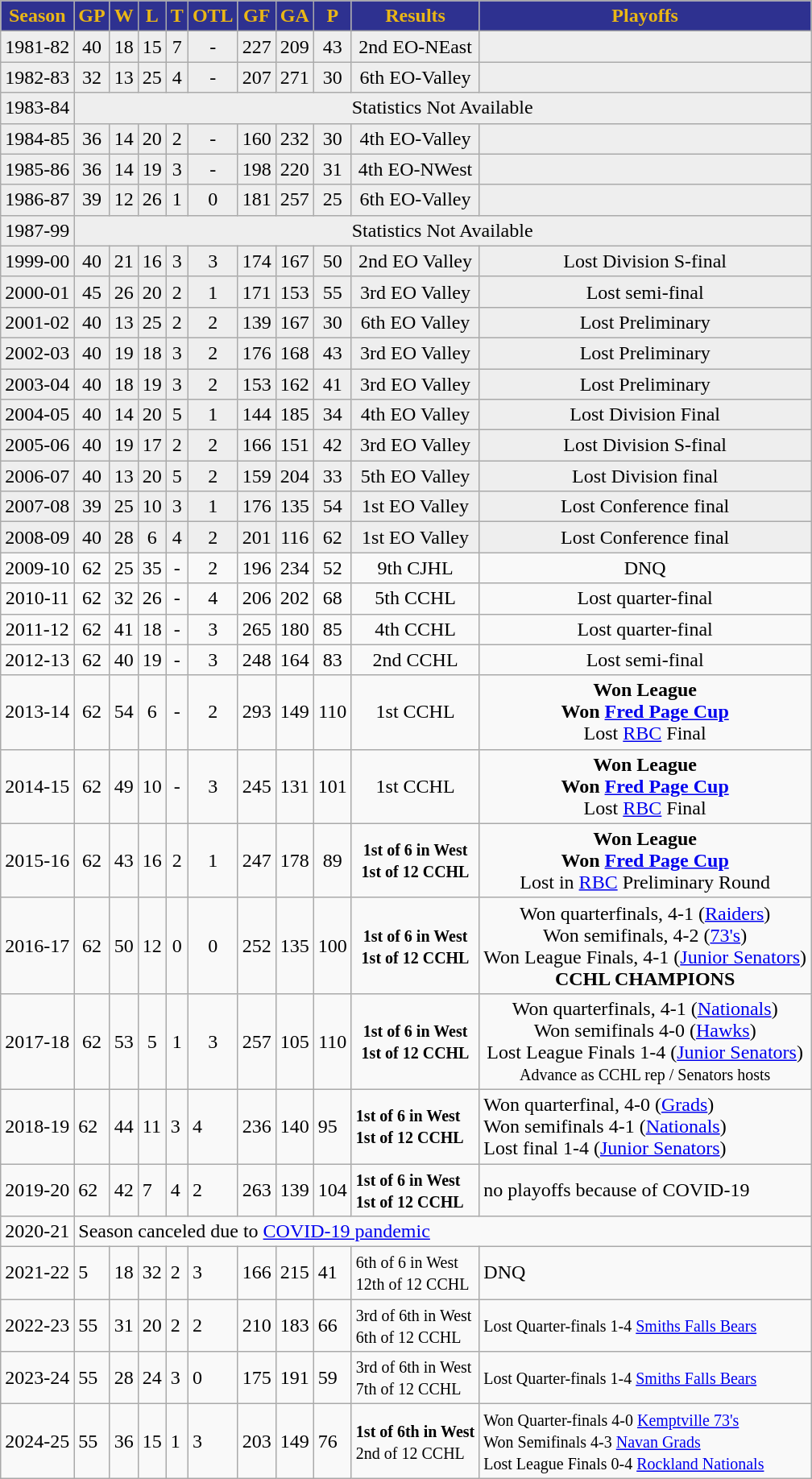<table class="wikitable mw-collapsible">
<tr align="center" style="color:#EAB716" bgcolor="#2E3190">
<td><strong>Season</strong></td>
<td><strong>GP</strong></td>
<td><strong>W</strong></td>
<td><strong>L</strong></td>
<td><strong>T</strong></td>
<td><strong>OTL</strong></td>
<td><strong>GF</strong></td>
<td><strong>GA</strong></td>
<td><strong>P</strong></td>
<td><strong>Results</strong></td>
<td><strong>Playoffs</strong></td>
</tr>
<tr align="center" bgcolor="#eeeeee">
<td>1981-82</td>
<td>40</td>
<td>18</td>
<td>15</td>
<td>7</td>
<td>-</td>
<td>227</td>
<td>209</td>
<td>43</td>
<td>2nd EO-NEast</td>
<td></td>
</tr>
<tr align="center" bgcolor="#eeeeee">
<td>1982-83</td>
<td>32</td>
<td>13</td>
<td>25</td>
<td>4</td>
<td>-</td>
<td>207</td>
<td>271</td>
<td>30</td>
<td>6th EO-Valley</td>
<td></td>
</tr>
<tr align="center" bgcolor="#eeeeee">
<td>1983-84</td>
<td colspan="10">Statistics Not Available</td>
</tr>
<tr align="center" bgcolor="#eeeeee">
<td>1984-85</td>
<td>36</td>
<td>14</td>
<td>20</td>
<td>2</td>
<td>-</td>
<td>160</td>
<td>232</td>
<td>30</td>
<td>4th EO-Valley</td>
<td></td>
</tr>
<tr align="center" bgcolor="#eeeeee">
<td>1985-86</td>
<td>36</td>
<td>14</td>
<td>19</td>
<td>3</td>
<td>-</td>
<td>198</td>
<td>220</td>
<td>31</td>
<td>4th EO-NWest</td>
<td></td>
</tr>
<tr align="center" bgcolor="#eeeeee">
<td>1986-87</td>
<td>39</td>
<td>12</td>
<td>26</td>
<td>1</td>
<td>0</td>
<td>181</td>
<td>257</td>
<td>25</td>
<td>6th EO-Valley</td>
<td></td>
</tr>
<tr align="center" bgcolor="#eeeeee">
<td>1987-99</td>
<td colspan="10">Statistics Not Available</td>
</tr>
<tr align="center" bgcolor="#eeeeee">
<td>1999-00</td>
<td>40</td>
<td>21</td>
<td>16</td>
<td>3</td>
<td>3</td>
<td>174</td>
<td>167</td>
<td>50</td>
<td>2nd EO Valley</td>
<td>Lost Division S-final</td>
</tr>
<tr align="center" bgcolor="#eeeeee">
<td>2000-01</td>
<td>45</td>
<td>26</td>
<td>20</td>
<td>2</td>
<td>1</td>
<td>171</td>
<td>153</td>
<td>55</td>
<td>3rd EO Valley</td>
<td>Lost semi-final</td>
</tr>
<tr align="center" bgcolor="#eeeeee">
<td>2001-02</td>
<td>40</td>
<td>13</td>
<td>25</td>
<td>2</td>
<td>2</td>
<td>139</td>
<td>167</td>
<td>30</td>
<td>6th EO Valley</td>
<td>Lost Preliminary</td>
</tr>
<tr align="center" bgcolor="#eeeeee">
<td>2002-03</td>
<td>40</td>
<td>19</td>
<td>18</td>
<td>3</td>
<td>2</td>
<td>176</td>
<td>168</td>
<td>43</td>
<td>3rd EO Valley</td>
<td>Lost Preliminary</td>
</tr>
<tr align="center" bgcolor="#eeeeee">
<td>2003-04</td>
<td>40</td>
<td>18</td>
<td>19</td>
<td>3</td>
<td>2</td>
<td>153</td>
<td>162</td>
<td>41</td>
<td>3rd EO Valley</td>
<td>Lost Preliminary</td>
</tr>
<tr align="center" bgcolor="#eeeeee">
<td>2004-05</td>
<td>40</td>
<td>14</td>
<td>20</td>
<td>5</td>
<td>1</td>
<td>144</td>
<td>185</td>
<td>34</td>
<td>4th EO Valley</td>
<td>Lost Division Final</td>
</tr>
<tr align="center" bgcolor="#eeeeee">
<td>2005-06</td>
<td>40</td>
<td>19</td>
<td>17</td>
<td>2</td>
<td>2</td>
<td>166</td>
<td>151</td>
<td>42</td>
<td>3rd EO Valley</td>
<td>Lost Division S-final</td>
</tr>
<tr align="center" bgcolor="#eeeeee">
<td>2006-07</td>
<td>40</td>
<td>13</td>
<td>20</td>
<td>5</td>
<td>2</td>
<td>159</td>
<td>204</td>
<td>33</td>
<td>5th EO Valley</td>
<td>Lost Division final</td>
</tr>
<tr align="center" bgcolor="#eeeeee">
<td>2007-08</td>
<td>39</td>
<td>25</td>
<td>10</td>
<td>3</td>
<td>1</td>
<td>176</td>
<td>135</td>
<td>54</td>
<td>1st EO Valley</td>
<td>Lost Conference final</td>
</tr>
<tr align="center" bgcolor="#eeeeee">
<td>2008-09</td>
<td>40</td>
<td>28</td>
<td>6</td>
<td>4</td>
<td>2</td>
<td>201</td>
<td>116</td>
<td>62</td>
<td>1st EO Valley</td>
<td>Lost Conference final</td>
</tr>
<tr align="center">
<td>2009-10</td>
<td>62</td>
<td>25</td>
<td>35</td>
<td>-</td>
<td>2</td>
<td>196</td>
<td>234</td>
<td>52</td>
<td>9th CJHL</td>
<td>DNQ</td>
</tr>
<tr align="center">
<td>2010-11</td>
<td>62</td>
<td>32</td>
<td>26</td>
<td>-</td>
<td>4</td>
<td>206</td>
<td>202</td>
<td>68</td>
<td>5th CCHL</td>
<td>Lost quarter-final</td>
</tr>
<tr align="center">
<td>2011-12</td>
<td>62</td>
<td>41</td>
<td>18</td>
<td>-</td>
<td>3</td>
<td>265</td>
<td>180</td>
<td>85</td>
<td>4th CCHL</td>
<td>Lost quarter-final</td>
</tr>
<tr align="center">
<td>2012-13</td>
<td>62</td>
<td>40</td>
<td>19</td>
<td>-</td>
<td>3</td>
<td>248</td>
<td>164</td>
<td>83</td>
<td>2nd CCHL</td>
<td>Lost semi-final</td>
</tr>
<tr align="center">
<td>2013-14</td>
<td>62</td>
<td>54</td>
<td>6</td>
<td>-</td>
<td>2</td>
<td>293</td>
<td>149</td>
<td>110</td>
<td>1st CCHL</td>
<td><strong>Won League<br> Won <a href='#'>Fred Page Cup</a></strong><br> Lost <a href='#'>RBC</a> Final</td>
</tr>
<tr align="center">
<td>2014-15</td>
<td>62</td>
<td>49</td>
<td>10</td>
<td>-</td>
<td>3</td>
<td>245</td>
<td>131</td>
<td>101</td>
<td>1st CCHL</td>
<td><strong>Won League</strong><br> <strong>Won <a href='#'>Fred Page Cup</a></strong><br> Lost <a href='#'>RBC</a> Final</td>
</tr>
<tr align="center">
<td>2015-16</td>
<td>62</td>
<td>43</td>
<td>16</td>
<td>2</td>
<td>1</td>
<td>247</td>
<td>178</td>
<td>89</td>
<td><small><strong>1st of 6 in West</strong><br><strong>1st of 12 CCHL</strong></small></td>
<td><strong>Won League</strong><br> <strong>Won <a href='#'>Fred Page Cup</a></strong><br> Lost in <a href='#'>RBC</a> Preliminary Round</td>
</tr>
<tr align="center">
<td>2016-17</td>
<td>62</td>
<td>50</td>
<td>12</td>
<td>0</td>
<td>0</td>
<td>252</td>
<td>135</td>
<td>100</td>
<td><small><strong>1st of 6 in West</strong><br><strong>1st of 12 CCHL</strong></small></td>
<td>Won quarterfinals, 4-1 (<a href='#'>Raiders</a>)<br>Won semifinals, 4-2 (<a href='#'>73's</a>)<br>Won League Finals, 4-1 (<a href='#'>Junior Senators</a>)<br><strong>CCHL CHAMPIONS</strong></td>
</tr>
<tr align="center">
<td>2017-18</td>
<td>62</td>
<td>53</td>
<td>5</td>
<td>1</td>
<td>3</td>
<td>257</td>
<td>105</td>
<td>110</td>
<td><small><strong>1st of 6 in West</strong><br><strong>1st of 12 CCHL</strong></small></td>
<td>Won quarterfinals, 4-1 (<a href='#'>Nationals</a>)<br>Won semifinals 4-0 (<a href='#'>Hawks</a>)<br>Lost League Finals 1-4 (<a href='#'>Junior Senators</a>)<br><small>Advance as CCHL rep / Senators hosts</small></td>
</tr>
<tr>
<td>2018-19</td>
<td>62</td>
<td>44</td>
<td>11</td>
<td>3</td>
<td>4</td>
<td>236</td>
<td>140</td>
<td>95</td>
<td><strong><small>1st of 6 in West</small></strong><br><strong><small>1st of 12 CCHL</small></strong></td>
<td>Won quarterfinal, 4-0 (<a href='#'>Grads</a>)<br>Won semifinals 4-1 (<a href='#'>Nationals</a>)<br>Lost final 1-4 (<a href='#'>Junior Senators</a>)</td>
</tr>
<tr>
<td>2019-20</td>
<td>62</td>
<td>42</td>
<td>7</td>
<td>4</td>
<td>2</td>
<td>263</td>
<td>139</td>
<td>104</td>
<td><strong><small>1st of 6 in West</small></strong><br><strong><small>1st of 12 CCHL</small></strong></td>
<td>no playoffs because of COVID-19</td>
</tr>
<tr>
<td>2020-21</td>
<td colspan=10>Season canceled due to <a href='#'>COVID-19 pandemic</a></td>
</tr>
<tr>
<td>2021-22</td>
<td>5</td>
<td>18</td>
<td>32</td>
<td>2</td>
<td>3</td>
<td>166</td>
<td>215</td>
<td>41</td>
<td><small>6th of 6 in West</small><br><small>12th of 12 CCHL</small></td>
<td>DNQ</td>
</tr>
<tr>
<td>2022-23</td>
<td>55</td>
<td>31</td>
<td>20</td>
<td>2</td>
<td>2</td>
<td>210</td>
<td>183</td>
<td>66</td>
<td><small>3rd of 6th in West<br>6th of 12 CCHL</small></td>
<td><small>Lost Quarter-finals 1-4 <a href='#'>Smiths Falls Bears</a></small></td>
</tr>
<tr>
<td>2023-24</td>
<td>55</td>
<td>28</td>
<td>24</td>
<td>3</td>
<td>0</td>
<td>175</td>
<td>191</td>
<td>59</td>
<td><small>3rd of 6th in West<br>7th of 12 CCHL</small></td>
<td><small>Lost Quarter-finals 1-4 <a href='#'>Smiths Falls Bears</a></small></td>
</tr>
<tr>
<td>2024-25</td>
<td>55</td>
<td>36</td>
<td>15</td>
<td>1</td>
<td>3</td>
<td>203</td>
<td>149</td>
<td>76</td>
<td><small><strong>1st of 6th in West</strong><br>2nd of 12 CCHL</small></td>
<td><small>Won Quarter-finals 4-0 <a href='#'>Kemptville 73's</a><br>Won Semifinals 4-3 <a href='#'>Navan Grads</a><br>Lost League Finals 0-4 <a href='#'>Rockland Nationals</a></small></td>
</tr>
</table>
